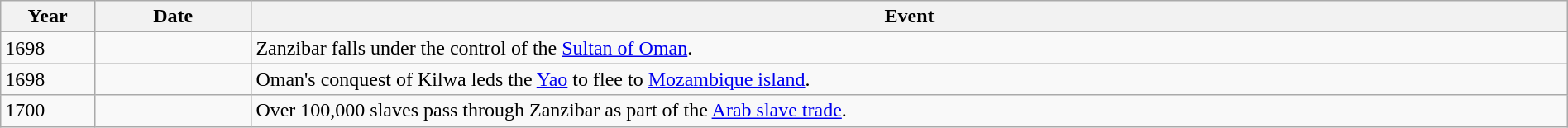<table class="wikitable" width="100%">
<tr>
<th style="width:6%">Year</th>
<th style="width:10%">Date</th>
<th>Event</th>
</tr>
<tr>
<td>1698</td>
<td></td>
<td>Zanzibar falls under the control of the <a href='#'>Sultan of Oman</a>.</td>
</tr>
<tr>
<td>1698</td>
<td></td>
<td>Oman's conquest of Kilwa leds the <a href='#'>Yao</a> to flee to <a href='#'>Mozambique island</a>.</td>
</tr>
<tr>
<td>1700</td>
<td></td>
<td>Over 100,000 slaves pass through Zanzibar as part of the <a href='#'>Arab slave trade</a>.</td>
</tr>
</table>
